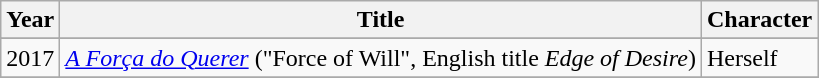<table class="wikitable">
<tr>
<th>Year</th>
<th>Title</th>
<th>Character</th>
</tr>
<tr>
</tr>
<tr>
<td>2017</td>
<td><em><a href='#'>A Força do Querer</a></em> ("Force of Will", English title <em>Edge of Desire</em>)</td>
<td>Herself</td>
</tr>
<tr>
</tr>
</table>
